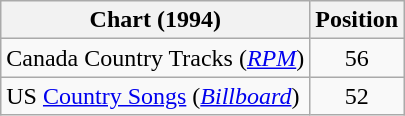<table class="wikitable sortable">
<tr>
<th scope="col">Chart (1994)</th>
<th scope="col">Position</th>
</tr>
<tr>
<td>Canada Country Tracks (<em><a href='#'>RPM</a></em>)</td>
<td align="center">56</td>
</tr>
<tr>
<td>US <a href='#'>Country Songs</a> (<em><a href='#'>Billboard</a></em>)</td>
<td align="center">52</td>
</tr>
</table>
